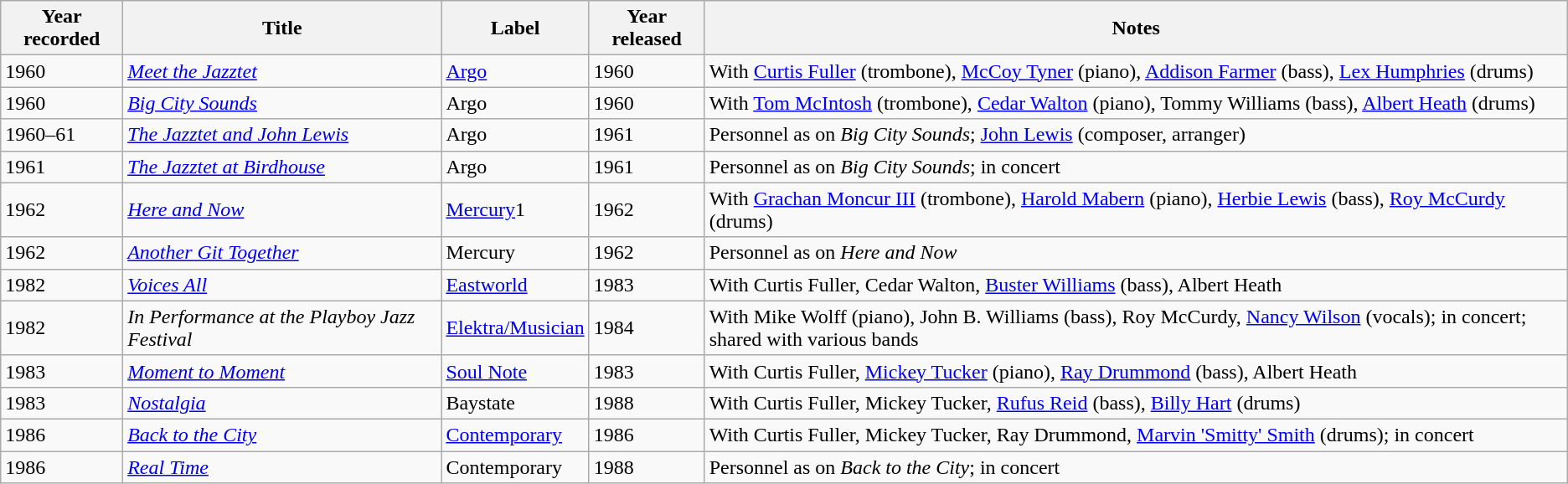<table class="wikitable sortable">
<tr>
<th>Year recorded</th>
<th>Title</th>
<th>Label</th>
<th>Year released</th>
<th>Notes</th>
</tr>
<tr>
<td>1960</td>
<td><em><a href='#'>Meet the Jazztet</a></em></td>
<td><a href='#'>Argo</a></td>
<td>1960</td>
<td>With <a href='#'>Curtis Fuller</a> (trombone), <a href='#'>McCoy Tyner</a> (piano), <a href='#'>Addison Farmer</a> (bass), <a href='#'>Lex Humphries</a> (drums)</td>
</tr>
<tr>
<td>1960</td>
<td><em><a href='#'>Big City Sounds</a></em></td>
<td>Argo</td>
<td>1960</td>
<td>With <a href='#'>Tom McIntosh</a> (trombone), <a href='#'>Cedar Walton</a> (piano), Tommy Williams (bass), <a href='#'>Albert Heath</a> (drums)</td>
</tr>
<tr>
<td>1960–61</td>
<td><em><a href='#'>The Jazztet and John Lewis</a></em></td>
<td>Argo</td>
<td>1961</td>
<td>Personnel as on <em>Big City Sounds</em>; <a href='#'>John Lewis</a> (composer, arranger)</td>
</tr>
<tr>
<td>1961</td>
<td><em><a href='#'>The Jazztet at Birdhouse</a></em></td>
<td>Argo</td>
<td>1961</td>
<td>Personnel as on <em>Big City Sounds</em>; in concert</td>
</tr>
<tr>
<td>1962</td>
<td><em><a href='#'>Here and Now</a></em></td>
<td><a href='#'>Mercury</a>1</td>
<td>1962</td>
<td>With <a href='#'>Grachan Moncur III</a> (trombone), <a href='#'>Harold Mabern</a> (piano), <a href='#'>Herbie Lewis</a> (bass), <a href='#'>Roy McCurdy</a> (drums)</td>
</tr>
<tr>
<td>1962</td>
<td><em><a href='#'>Another Git Together</a></em></td>
<td>Mercury</td>
<td>1962</td>
<td>Personnel as on <em>Here and Now</em></td>
</tr>
<tr>
<td>1982</td>
<td><em><a href='#'>Voices All</a></em></td>
<td><a href='#'>Eastworld</a></td>
<td>1983</td>
<td>With Curtis Fuller, Cedar Walton, <a href='#'>Buster Williams</a> (bass), Albert Heath</td>
</tr>
<tr>
<td>1982</td>
<td><em>In Performance at the Playboy Jazz Festival</em></td>
<td><a href='#'>Elektra/Musician</a></td>
<td>1984</td>
<td>With Mike Wolff (piano), John B. Williams (bass), Roy McCurdy, <a href='#'>Nancy Wilson</a> (vocals); in concert; shared with various bands</td>
</tr>
<tr>
<td>1983</td>
<td><em><a href='#'>Moment to Moment</a></em></td>
<td><a href='#'>Soul Note</a></td>
<td>1983</td>
<td>With Curtis Fuller, <a href='#'>Mickey Tucker</a> (piano), <a href='#'>Ray Drummond</a> (bass), Albert Heath</td>
</tr>
<tr>
<td>1983</td>
<td><em><a href='#'>Nostalgia</a></em></td>
<td>Baystate</td>
<td>1988</td>
<td>With Curtis Fuller, Mickey Tucker, <a href='#'>Rufus Reid</a> (bass), <a href='#'>Billy Hart</a> (drums)</td>
</tr>
<tr>
<td>1986</td>
<td><em><a href='#'>Back to the City</a></em></td>
<td><a href='#'>Contemporary</a></td>
<td>1986</td>
<td>With Curtis Fuller, Mickey Tucker, Ray Drummond, <a href='#'>Marvin 'Smitty' Smith</a> (drums); in concert</td>
</tr>
<tr>
<td>1986</td>
<td><em><a href='#'>Real Time</a></em></td>
<td>Contemporary</td>
<td>1988</td>
<td>Personnel as on <em>Back to the City</em>; in concert</td>
</tr>
</table>
